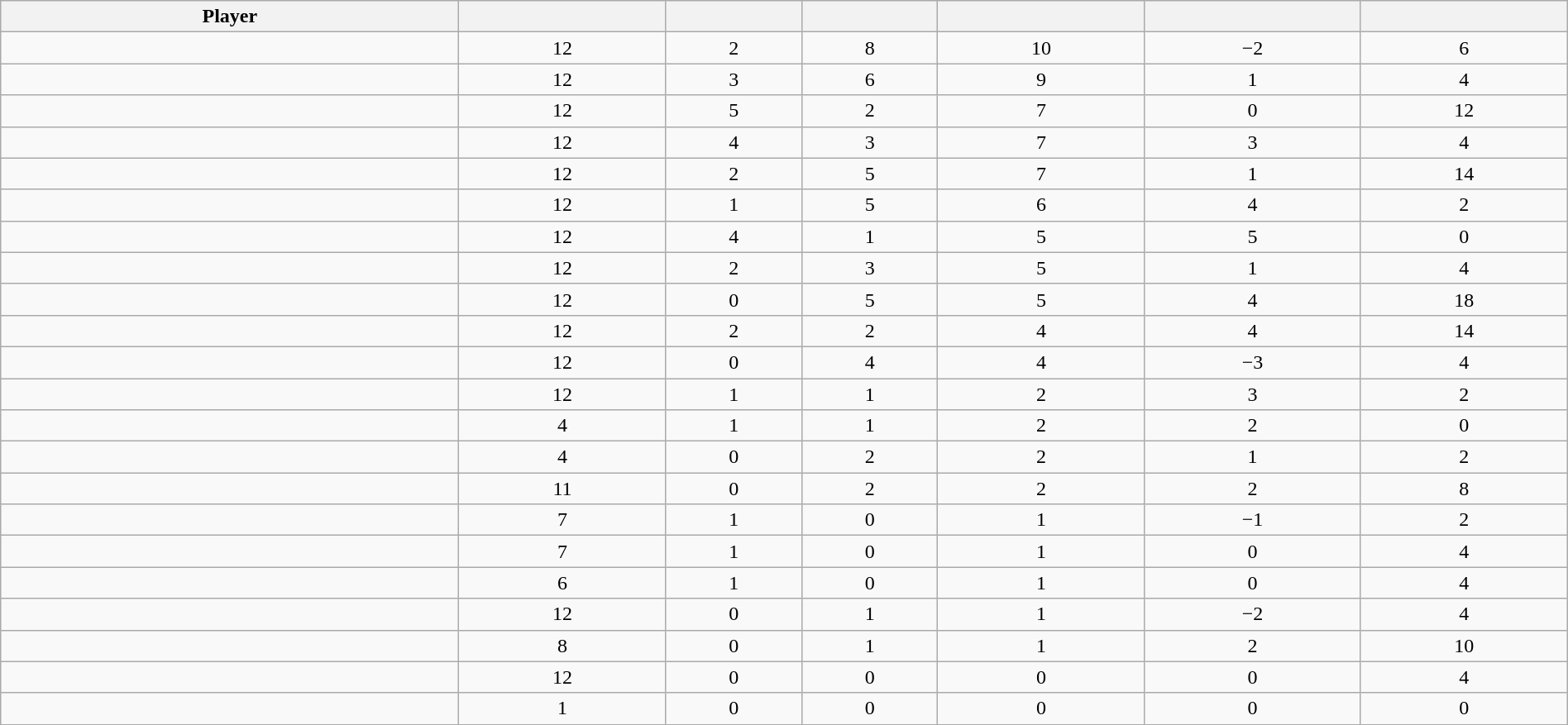<table class="wikitable sortable" style="width:100%; text-align:center;">
<tr>
<th>Player</th>
<th></th>
<th></th>
<th></th>
<th></th>
<th data-sort-type="number"></th>
<th></th>
</tr>
<tr>
<td></td>
<td>12</td>
<td>2</td>
<td>8</td>
<td>10</td>
<td>−2</td>
<td>6</td>
</tr>
<tr>
<td></td>
<td>12</td>
<td>3</td>
<td>6</td>
<td>9</td>
<td>1</td>
<td>4</td>
</tr>
<tr>
<td></td>
<td>12</td>
<td>5</td>
<td>2</td>
<td>7</td>
<td>0</td>
<td>12</td>
</tr>
<tr>
<td></td>
<td>12</td>
<td>4</td>
<td>3</td>
<td>7</td>
<td>3</td>
<td>4</td>
</tr>
<tr>
<td></td>
<td>12</td>
<td>2</td>
<td>5</td>
<td>7</td>
<td>1</td>
<td>14</td>
</tr>
<tr>
<td></td>
<td>12</td>
<td>1</td>
<td>5</td>
<td>6</td>
<td>4</td>
<td>2</td>
</tr>
<tr>
<td></td>
<td>12</td>
<td>4</td>
<td>1</td>
<td>5</td>
<td>5</td>
<td>0</td>
</tr>
<tr>
<td></td>
<td>12</td>
<td>2</td>
<td>3</td>
<td>5</td>
<td>1</td>
<td>4</td>
</tr>
<tr>
<td></td>
<td>12</td>
<td>0</td>
<td>5</td>
<td>5</td>
<td>4</td>
<td>18</td>
</tr>
<tr>
<td></td>
<td>12</td>
<td>2</td>
<td>2</td>
<td>4</td>
<td>4</td>
<td>14</td>
</tr>
<tr>
<td></td>
<td>12</td>
<td>0</td>
<td>4</td>
<td>4</td>
<td>−3</td>
<td>4</td>
</tr>
<tr>
<td></td>
<td>12</td>
<td>1</td>
<td>1</td>
<td>2</td>
<td>3</td>
<td>2</td>
</tr>
<tr>
<td></td>
<td>4</td>
<td>1</td>
<td>1</td>
<td>2</td>
<td>2</td>
<td>0</td>
</tr>
<tr>
<td></td>
<td>4</td>
<td>0</td>
<td>2</td>
<td>2</td>
<td>1</td>
<td>2</td>
</tr>
<tr>
<td></td>
<td>11</td>
<td>0</td>
<td>2</td>
<td>2</td>
<td>2</td>
<td>8</td>
</tr>
<tr>
<td></td>
<td>7</td>
<td>1</td>
<td>0</td>
<td>1</td>
<td>−1</td>
<td>2</td>
</tr>
<tr>
<td></td>
<td>7</td>
<td>1</td>
<td>0</td>
<td>1</td>
<td>0</td>
<td>4</td>
</tr>
<tr>
<td></td>
<td>6</td>
<td>1</td>
<td>0</td>
<td>1</td>
<td>0</td>
<td>4</td>
</tr>
<tr>
<td></td>
<td>12</td>
<td>0</td>
<td>1</td>
<td>1</td>
<td>−2</td>
<td>4</td>
</tr>
<tr>
<td></td>
<td>8</td>
<td>0</td>
<td>1</td>
<td>1</td>
<td>2</td>
<td>10</td>
</tr>
<tr>
<td></td>
<td>12</td>
<td>0</td>
<td>0</td>
<td>0</td>
<td>0</td>
<td>4</td>
</tr>
<tr>
<td></td>
<td>1</td>
<td>0</td>
<td>0</td>
<td>0</td>
<td>0</td>
<td>0</td>
</tr>
</table>
